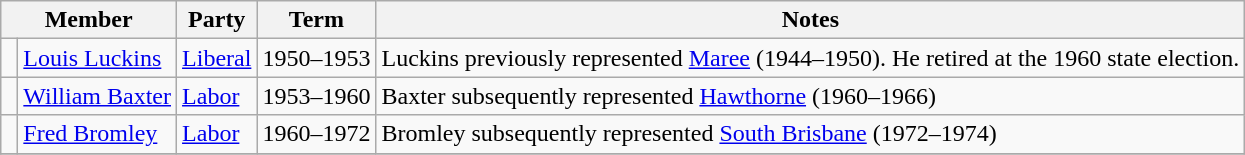<table class="wikitable">
<tr>
<th colspan="2">Member</th>
<th>Party</th>
<th>Term</th>
<th>Notes</th>
</tr>
<tr>
<td> </td>
<td><a href='#'>Louis Luckins</a></td>
<td><a href='#'>Liberal</a></td>
<td>1950–1953</td>
<td>Luckins previously represented <a href='#'>Maree</a> (1944–1950). He retired at the 1960 state election.</td>
</tr>
<tr>
<td> </td>
<td><a href='#'>William Baxter</a></td>
<td><a href='#'>Labor</a></td>
<td>1953–1960</td>
<td>Baxter subsequently represented <a href='#'>Hawthorne</a> (1960–1966)</td>
</tr>
<tr>
<td> </td>
<td><a href='#'>Fred Bromley</a></td>
<td><a href='#'>Labor</a></td>
<td>1960–1972</td>
<td>Bromley subsequently represented <a href='#'>South Brisbane</a> (1972–1974)</td>
</tr>
<tr>
</tr>
</table>
